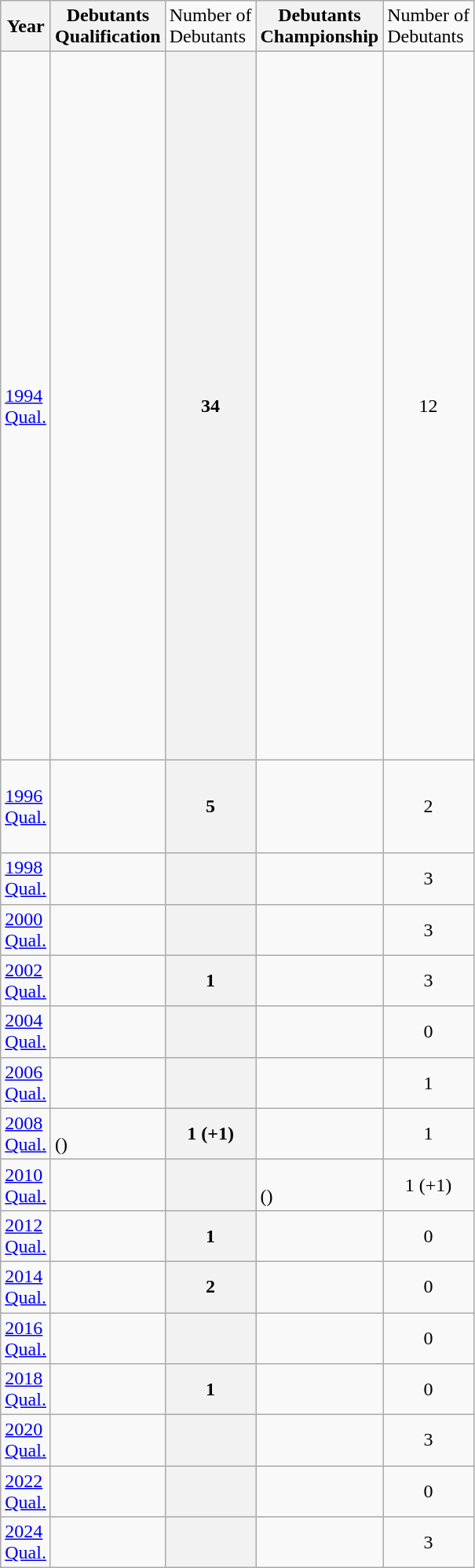<table class="wikitable">
<tr>
<th>Year</th>
<th>Debutants <br> Qualification</th>
<td>Number of <br> Debutants</td>
<th>Debutants <br> Championship</th>
<td>Number of <br> Debutants</td>
</tr>
<tr>
<td><a href='#'>1994</a> <br> <a href='#'>Qual.</a></td>
<td> <br>  <br>  <br>  <br>  <br>  <br>  <br>  <br>  <br>  <br>  <br>  <br>  <br>  <br>  <br>  <br>  <br>  <br>  <br>  <br>  <br>  <br>  <br>  <br>  <br>  <br>  <br>  <br>  <br>  <br>  <br>  <br>  <br> </td>
<th>34</th>
<td> <br>  <br>  <br>  <br>  <br>  <br>  <br>  <br>  <br>  <br>  <br> </td>
<td align=center>12</td>
</tr>
<tr>
<td><a href='#'>1996</a> <br> <a href='#'>Qual.</a></td>
<td> <br>  <br>  <br>  <br> </td>
<th>5</th>
<td> <br> </td>
<td align=center>2</td>
</tr>
<tr>
<td><a href='#'>1998</a> <br> <a href='#'>Qual.</a></td>
<td></td>
<th></th>
<td> <br>  <br> </td>
<td align=center>3</td>
</tr>
<tr>
<td><a href='#'>2000</a> <br> <a href='#'>Qual.</a></td>
<td></td>
<th></th>
<td> <br>  <br> </td>
<td align=center>3</td>
</tr>
<tr>
<td><a href='#'>2002</a> <br> <a href='#'>Qual.</a></td>
<td></td>
<th>1</th>
<td> <br>  <br> </td>
<td align=center>3</td>
</tr>
<tr>
<td><a href='#'>2004</a> <br> <a href='#'>Qual.</a></td>
<td></td>
<th></th>
<td></td>
<td align=center>0</td>
</tr>
<tr>
<td><a href='#'>2006</a> <br> <a href='#'>Qual.</a></td>
<td></td>
<th></th>
<td></td>
<td align=center>1</td>
</tr>
<tr>
<td><a href='#'>2008</a> <br> <a href='#'>Qual.</a></td>
<td> <br> ()</td>
<th>1 (+1)</th>
<td></td>
<td align=center>1</td>
</tr>
<tr>
<td><a href='#'>2010</a> <br> <a href='#'>Qual.</a></td>
<td></td>
<th></th>
<td> <br> ()</td>
<td align=center>1 (+1)</td>
</tr>
<tr>
<td><a href='#'>2012</a> <br> <a href='#'>Qual.</a></td>
<td></td>
<th>1</th>
<td></td>
<td align=center>0</td>
</tr>
<tr>
<td><a href='#'>2014</a> <br> <a href='#'>Qual.</a></td>
<td> <br> </td>
<th>2</th>
<td></td>
<td align=center>0</td>
</tr>
<tr>
<td><a href='#'>2016</a> <br> <a href='#'>Qual.</a></td>
<td></td>
<th></th>
<td></td>
<td align=center>0</td>
</tr>
<tr>
<td><a href='#'>2018</a> <br> <a href='#'>Qual.</a></td>
<td></td>
<th>1</th>
<td></td>
<td align=center>0</td>
</tr>
<tr>
<td><a href='#'>2020</a> <br> <a href='#'>Qual.</a></td>
<td></td>
<th></th>
<td><br><br></td>
<td align=center>3</td>
</tr>
<tr>
<td><a href='#'>2022</a> <br> <a href='#'>Qual.</a></td>
<td></td>
<th></th>
<td></td>
<td align=center>0</td>
</tr>
<tr>
<td><a href='#'>2024</a> <br> <a href='#'>Qual.</a></td>
<td></td>
<th></th>
<td> <br>  <br> </td>
<td align=center>3</td>
</tr>
</table>
